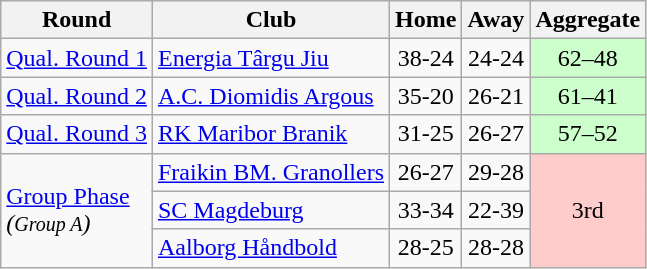<table class="wikitable">
<tr>
<th>Round</th>
<th>Club</th>
<th>Home</th>
<th>Away</th>
<th>Aggregate</th>
</tr>
<tr>
<td><a href='#'>Qual. Round 1</a></td>
<td> <a href='#'>Energia Târgu Jiu</a></td>
<td style="text-align:center;">38-24</td>
<td style="text-align:center;">24-24</td>
<td style="text-align:center;" bgcolor="#ccffcc">62–48</td>
</tr>
<tr>
<td><a href='#'>Qual. Round 2</a></td>
<td> <a href='#'>A.C. Diomidis Argous</a></td>
<td style="text-align:center;">35-20</td>
<td style="text-align:center;">26-21</td>
<td style="text-align:center;" bgcolor="#ccffcc">61–41</td>
</tr>
<tr>
<td><a href='#'>Qual. Round 3</a></td>
<td> <a href='#'>RK Maribor Branik</a></td>
<td style="text-align:center;">31-25</td>
<td style="text-align:center;">26-27</td>
<td style="text-align:center;" bgcolor="#ccffcc">57–52</td>
</tr>
<tr>
<td rowspan="3"><a href='#'>Group Phase</a><br><em>(<small>Group A</small>)</em></td>
<td> <a href='#'>Fraikin BM. Granollers</a></td>
<td style="text-align:center;">26-27</td>
<td style="text-align:center;">29-28</td>
<td rowspan="3" style="text-align:center;" bgcolor="#ffcccc">3rd</td>
</tr>
<tr>
<td> <a href='#'>SC Magdeburg</a></td>
<td style="text-align:center;">33-34</td>
<td style="text-align:center;">22-39</td>
</tr>
<tr>
<td> <a href='#'>Aalborg Håndbold</a></td>
<td style="text-align:center;">28-25</td>
<td style="text-align:center;">28-28</td>
</tr>
</table>
